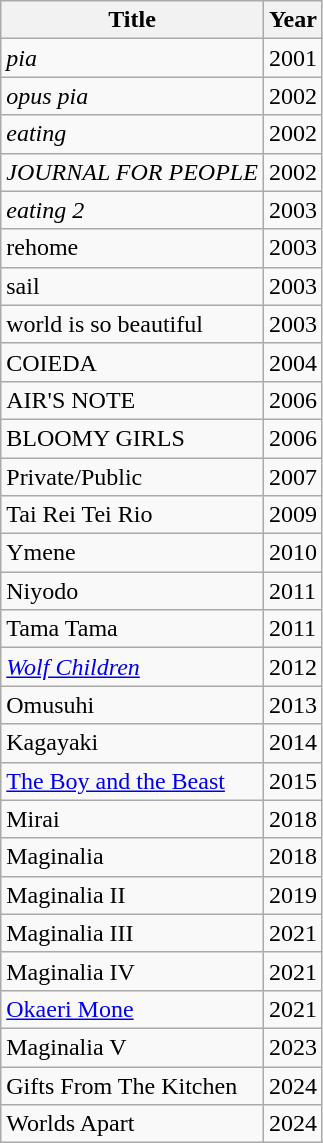<table class="wikitable">
<tr>
<th>Title</th>
<th>Year</th>
</tr>
<tr>
<td><em>pia</em></td>
<td>2001</td>
</tr>
<tr>
<td><em>opus pia</em></td>
<td>2002</td>
</tr>
<tr>
<td><em>eating</em></td>
<td>2002</td>
</tr>
<tr>
<td><em>JOURNAL FOR PEOPLE</em></td>
<td>2002</td>
</tr>
<tr>
<td><em>eating 2</em></td>
<td>2003</td>
</tr>
<tr>
<td>rehome</td>
<td>2003</td>
</tr>
<tr>
<td>sail</td>
<td>2003</td>
</tr>
<tr>
<td>world is so beautiful</td>
<td>2003</td>
</tr>
<tr>
<td>COIEDA</td>
<td>2004</td>
</tr>
<tr>
<td>AIR'S NOTE</td>
<td>2006</td>
</tr>
<tr>
<td>BLOOMY GIRLS</td>
<td>2006</td>
</tr>
<tr>
<td>Private/Public</td>
<td>2007</td>
</tr>
<tr>
<td>Tai Rei Tei Rio</td>
<td>2009</td>
</tr>
<tr>
<td>Ymene</td>
<td>2010</td>
</tr>
<tr>
<td>Niyodo</td>
<td>2011</td>
</tr>
<tr>
<td>Tama Tama</td>
<td>2011</td>
</tr>
<tr>
<td><em><a href='#'>Wolf Children</a></em></td>
<td>2012</td>
</tr>
<tr>
<td>Omusuhi</td>
<td>2013</td>
</tr>
<tr>
<td>Kagayaki</td>
<td>2014</td>
</tr>
<tr>
<td><a href='#'>The Boy and the Beast</a></td>
<td>2015</td>
</tr>
<tr>
<td>Mirai</td>
<td>2018</td>
</tr>
<tr>
<td>Maginalia</td>
<td>2018</td>
</tr>
<tr>
<td>Maginalia II</td>
<td>2019</td>
</tr>
<tr>
<td>Maginalia III</td>
<td>2021</td>
</tr>
<tr>
<td>Maginalia IV</td>
<td>2021</td>
</tr>
<tr>
<td><a href='#'>Okaeri Mone</a></td>
<td>2021</td>
</tr>
<tr>
<td>Maginalia V</td>
<td>2023</td>
</tr>
<tr>
<td>Gifts From The Kitchen</td>
<td>2024</td>
</tr>
<tr>
<td>Worlds Apart</td>
<td>2024</td>
</tr>
</table>
